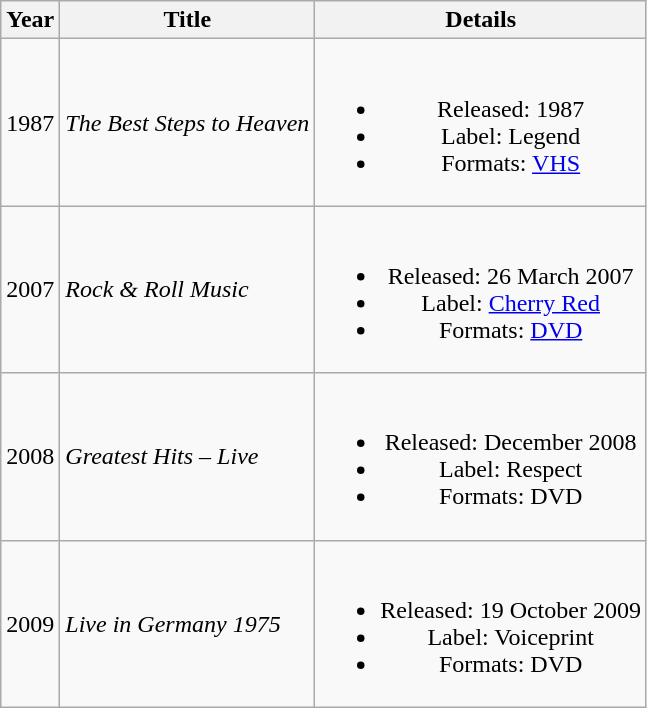<table class="wikitable" style="text-align:center">
<tr>
<th>Year</th>
<th>Title</th>
<th>Details</th>
</tr>
<tr>
<td>1987</td>
<td align="left"><em>The Best Steps to Heaven</em></td>
<td><br><ul><li>Released: 1987</li><li>Label: Legend</li><li>Formats: <a href='#'>VHS</a></li></ul></td>
</tr>
<tr>
<td>2007</td>
<td align="left"><em>Rock & Roll Music</em></td>
<td><br><ul><li>Released: 26 March 2007</li><li>Label: <a href='#'>Cherry Red</a></li><li>Formats: <a href='#'>DVD</a></li></ul></td>
</tr>
<tr>
<td>2008</td>
<td align="left"><em>Greatest Hits – Live</em></td>
<td><br><ul><li>Released: December 2008</li><li>Label: Respect</li><li>Formats: DVD</li></ul></td>
</tr>
<tr>
<td>2009</td>
<td align="left"><em>Live in Germany 1975</em></td>
<td><br><ul><li>Released: 19 October 2009</li><li>Label: Voiceprint</li><li>Formats: DVD</li></ul></td>
</tr>
</table>
